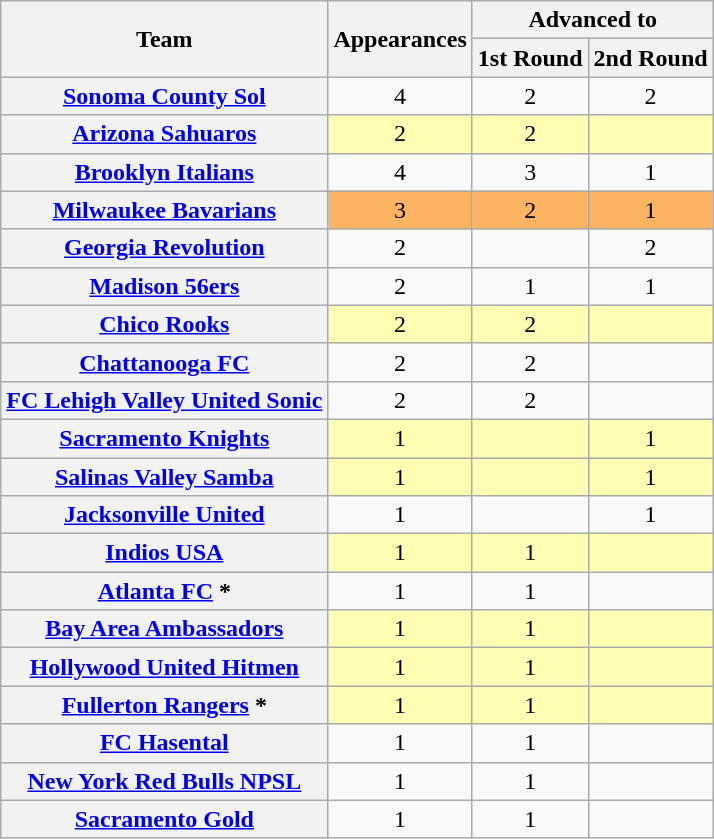<table class="wikitable plainrowheaders sortable" style="text-align:center">
<tr>
<th rowspan=2>Team</th>
<th rowspan=2>Appearances</th>
<th colspan=2>Advanced to</th>
</tr>
<tr class=unsortable>
<th>1st Round</th>
<th>2nd Round</th>
</tr>
<tr>
<th scope="row"> <a href='#'>Sonoma County Sol</a></th>
<td>4</td>
<td>2</td>
<td>2</td>
</tr>
<tr>
<th scope="row"> <a href='#'>Arizona Sahuaros</a></th>
<td style="background:#ffffb3;">2</td>
<td style="background:#ffffb3;">2</td>
<td style="background:#ffffb3;"></td>
</tr>
<tr>
<th scope="row"> <a href='#'>Brooklyn Italians</a></th>
<td>4</td>
<td>3</td>
<td>1</td>
</tr>
<tr>
<th scope="row"> <a href='#'>Milwaukee Bavarians</a></th>
<td style="background:#fdb462;">3</td>
<td style="background:#fdb462;">2</td>
<td style="background:#fdb462;">1</td>
</tr>
<tr>
<th scope="row"> <a href='#'>Georgia Revolution</a></th>
<td>2</td>
<td></td>
<td>2</td>
</tr>
<tr>
<th scope="row"> <a href='#'>Madison 56ers</a></th>
<td>2</td>
<td>1</td>
<td>1</td>
</tr>
<tr>
<th scope="row"> <a href='#'>Chico Rooks</a></th>
<td style="background:#ffffb3;">2</td>
<td style="background:#ffffb3;">2</td>
<td style="background:#ffffb3;"></td>
</tr>
<tr>
<th scope="row"> <a href='#'>Chattanooga FC</a></th>
<td>2</td>
<td>2</td>
<td></td>
</tr>
<tr>
<th scope="row"> <a href='#'>FC Lehigh Valley United Sonic</a></th>
<td>2</td>
<td>2</td>
<td></td>
</tr>
<tr>
<th scope="row"> <a href='#'>Sacramento Knights</a></th>
<td style="background:#ffffb3;">1</td>
<td style="background:#ffffb3;"></td>
<td style="background:#ffffb3;">1</td>
</tr>
<tr>
<th scope="row"> <a href='#'>Salinas Valley Samba</a></th>
<td style="background:#ffffb3;">1</td>
<td style="background:#ffffb3;"></td>
<td style="background:#ffffb3;">1</td>
</tr>
<tr>
<th scope="row"> <a href='#'>Jacksonville United</a></th>
<td>1</td>
<td></td>
<td>1</td>
</tr>
<tr>
<th scope="row"> <a href='#'>Indios USA</a></th>
<td style="background:#ffffb3;">1</td>
<td style="background:#ffffb3;">1</td>
<td style="background:#ffffb3;"></td>
</tr>
<tr>
<th scope="row"> <a href='#'>Atlanta FC</a> *</th>
<td>1</td>
<td>1</td>
<td></td>
</tr>
<tr>
<th scope="row"> <a href='#'>Bay Area Ambassadors</a></th>
<td style="background:#ffffb3;">1</td>
<td style="background:#ffffb3;">1</td>
<td style="background:#ffffb3;"></td>
</tr>
<tr>
<th scope="row"> <a href='#'>Hollywood United Hitmen</a></th>
<td style="background:#ffffb3;">1</td>
<td style="background:#ffffb3;">1</td>
<td style="background:#ffffb3;"></td>
</tr>
<tr>
<th scope="row"> <a href='#'>Fullerton Rangers</a> *</th>
<td style="background:#ffffb3;">1</td>
<td style="background:#ffffb3;">1</td>
<td style="background:#ffffb3;"></td>
</tr>
<tr>
<th scope="row"> <a href='#'>FC Hasental</a></th>
<td>1</td>
<td>1</td>
<td></td>
</tr>
<tr>
<th scope="row"> <a href='#'>New York Red Bulls NPSL</a></th>
<td>1</td>
<td>1</td>
<td></td>
</tr>
<tr>
<th scope="row"> <a href='#'>Sacramento Gold</a></th>
<td>1</td>
<td>1</td>
<td></td>
</tr>
</table>
